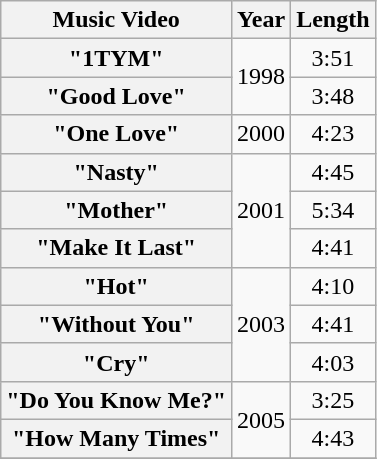<table class="wikitable plainrowheaders" style="text-align:center;">
<tr>
<th scope="col">Music Video</th>
<th scope="col">Year</th>
<th scope="col">Length</th>
</tr>
<tr>
<th scope="row">"1TYM"</th>
<td rowspan="2">1998</td>
<td>3:51</td>
</tr>
<tr>
<th scope="row">"Good Love"</th>
<td>3:48</td>
</tr>
<tr>
<th scope="row">"One Love"</th>
<td>2000</td>
<td>4:23</td>
</tr>
<tr>
<th scope="row">"Nasty"</th>
<td rowspan="3">2001</td>
<td>4:45</td>
</tr>
<tr>
<th scope="row">"Mother"</th>
<td>5:34</td>
</tr>
<tr>
<th scope="row">"Make It Last"</th>
<td>4:41</td>
</tr>
<tr>
<th scope="row">"Hot"</th>
<td rowspan="3">2003</td>
<td>4:10</td>
</tr>
<tr>
<th scope="row">"Without You"</th>
<td>4:41</td>
</tr>
<tr>
<th scope="row">"Cry"</th>
<td>4:03</td>
</tr>
<tr>
<th scope="row">"Do You Know Me?"</th>
<td rowspan="2">2005</td>
<td>3:25</td>
</tr>
<tr>
<th scope="row">"How Many Times"</th>
<td>4:43</td>
</tr>
<tr>
</tr>
</table>
